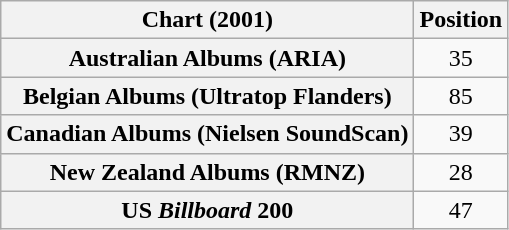<table class="wikitable sortable plainrowheaders" style="text-align:center">
<tr>
<th scope="col">Chart (2001)</th>
<th scope="col">Position</th>
</tr>
<tr>
<th scope="row">Australian Albums (ARIA)</th>
<td>35</td>
</tr>
<tr>
<th scope="row">Belgian Albums (Ultratop Flanders)</th>
<td>85</td>
</tr>
<tr>
<th scope="row">Canadian Albums (Nielsen SoundScan) </th>
<td>39</td>
</tr>
<tr>
<th scope="row">New Zealand Albums (RMNZ)</th>
<td>28</td>
</tr>
<tr>
<th scope="row">US <em>Billboard</em> 200</th>
<td>47</td>
</tr>
</table>
